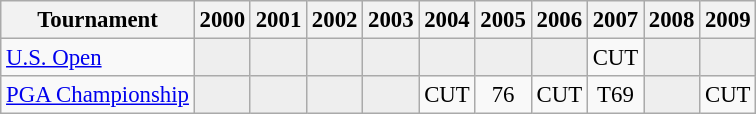<table class="wikitable" style="font-size:95%;text-align:center;">
<tr>
<th>Tournament</th>
<th>2000</th>
<th>2001</th>
<th>2002</th>
<th>2003</th>
<th>2004</th>
<th>2005</th>
<th>2006</th>
<th>2007</th>
<th>2008</th>
<th>2009</th>
</tr>
<tr>
<td align=left><a href='#'>U.S. Open</a></td>
<td style="background:#eeeeee;"></td>
<td style="background:#eeeeee;"></td>
<td style="background:#eeeeee;"></td>
<td style="background:#eeeeee;"></td>
<td style="background:#eeeeee;"></td>
<td style="background:#eeeeee;"></td>
<td style="background:#eeeeee;"></td>
<td>CUT</td>
<td style="background:#eeeeee;"></td>
<td style="background:#eeeeee;"></td>
</tr>
<tr>
<td align=left><a href='#'>PGA Championship</a></td>
<td style="background:#eeeeee;"></td>
<td style="background:#eeeeee;"></td>
<td style="background:#eeeeee;"></td>
<td style="background:#eeeeee;"></td>
<td>CUT</td>
<td>76</td>
<td>CUT</td>
<td>T69</td>
<td style="background:#eeeeee;"></td>
<td>CUT</td>
</tr>
</table>
